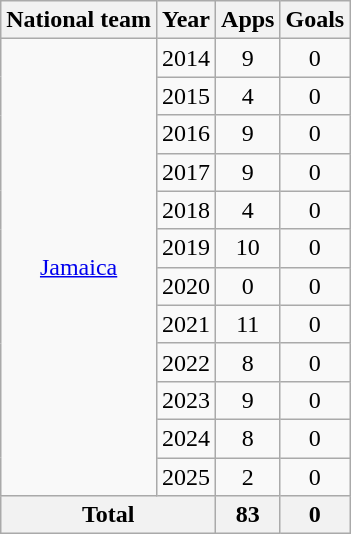<table class="wikitable" style="text-align:center">
<tr>
<th>National team</th>
<th>Year</th>
<th>Apps</th>
<th>Goals</th>
</tr>
<tr>
<td rowspan="12"><a href='#'>Jamaica</a></td>
<td>2014</td>
<td>9</td>
<td>0</td>
</tr>
<tr>
<td>2015</td>
<td>4</td>
<td>0</td>
</tr>
<tr>
<td>2016</td>
<td>9</td>
<td>0</td>
</tr>
<tr>
<td>2017</td>
<td>9</td>
<td>0</td>
</tr>
<tr>
<td>2018</td>
<td>4</td>
<td>0</td>
</tr>
<tr>
<td>2019</td>
<td>10</td>
<td>0</td>
</tr>
<tr>
<td>2020</td>
<td>0</td>
<td>0</td>
</tr>
<tr>
<td>2021</td>
<td>11</td>
<td>0</td>
</tr>
<tr>
<td>2022</td>
<td>8</td>
<td>0</td>
</tr>
<tr>
<td>2023</td>
<td>9</td>
<td>0</td>
</tr>
<tr>
<td>2024</td>
<td>8</td>
<td>0</td>
</tr>
<tr>
<td>2025</td>
<td>2</td>
<td>0</td>
</tr>
<tr>
<th colspan="2">Total</th>
<th>83</th>
<th>0</th>
</tr>
</table>
